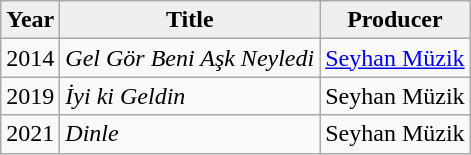<table class="wikitable">
<tr>
<th style="background:#efefef;">Year</th>
<th style="background:#efefef;">Title</th>
<th style="background:#efefef;">Producer</th>
</tr>
<tr>
<td>2014</td>
<td><em>Gel Gör Beni Aşk Neyledi</em></td>
<td rowspan="1"><a href='#'>Seyhan Müzik</a></td>
</tr>
<tr>
<td>2019</td>
<td><em>İyi ki Geldin</em></td>
<td rowspan="1">Seyhan Müzik</td>
</tr>
<tr>
<td>2021</td>
<td><em>Dinle</em></td>
<td rowspan="1">Seyhan Müzik</td>
</tr>
</table>
